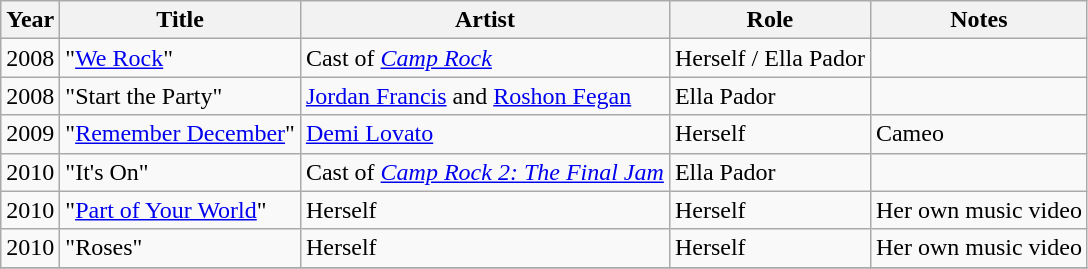<table class="wikitable">
<tr>
<th>Year</th>
<th>Title</th>
<th>Artist</th>
<th>Role</th>
<th>Notes</th>
</tr>
<tr>
<td>2008</td>
<td>"<a href='#'>We Rock</a>"<br></td>
<td>Cast of <em><a href='#'>Camp Rock</a></em></td>
<td>Herself / Ella Pador</td>
<td></td>
</tr>
<tr>
<td>2008</td>
<td>"Start the Party"</td>
<td><a href='#'>Jordan Francis</a> and <a href='#'>Roshon Fegan</a></td>
<td>Ella Pador</td>
<td></td>
</tr>
<tr>
<td>2009</td>
<td>"<a href='#'>Remember December</a>"</td>
<td><a href='#'>Demi Lovato</a></td>
<td>Herself</td>
<td>Cameo</td>
</tr>
<tr>
<td>2010</td>
<td>"It's On"</td>
<td>Cast of <em><a href='#'>Camp Rock 2: The Final Jam</a></em></td>
<td>Ella Pador</td>
<td></td>
</tr>
<tr>
<td>2010</td>
<td>"<a href='#'>Part of Your World</a>"</td>
<td>Herself</td>
<td>Herself</td>
<td>Her own music video</td>
</tr>
<tr>
<td>2010</td>
<td>"Roses"</td>
<td>Herself</td>
<td>Herself</td>
<td>Her own music video</td>
</tr>
<tr>
</tr>
</table>
